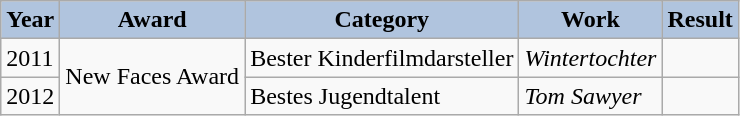<table class="wikitable sortable">
<tr>
<th style="background:#B0C4DE;text-align:center;">Year</th>
<th style="background:#B0C4DE;text-align:center;">Award</th>
<th style="background:#B0C4DE;text-align:center;">Category</th>
<th style="background:#B0C4DE;text-align:center;">Work</th>
<th style="background:#B0C4DE;text-align:center;">Result</th>
</tr>
<tr>
<td>2011</td>
<td rowspan="2">New Faces Award</td>
<td>Bester Kinderfilmdarsteller</td>
<td><em>Wintertochter</em></td>
<td></td>
</tr>
<tr>
<td>2012</td>
<td>Bestes Jugendtalent</td>
<td><em>Tom Sawyer</em></td>
<td></td>
</tr>
</table>
